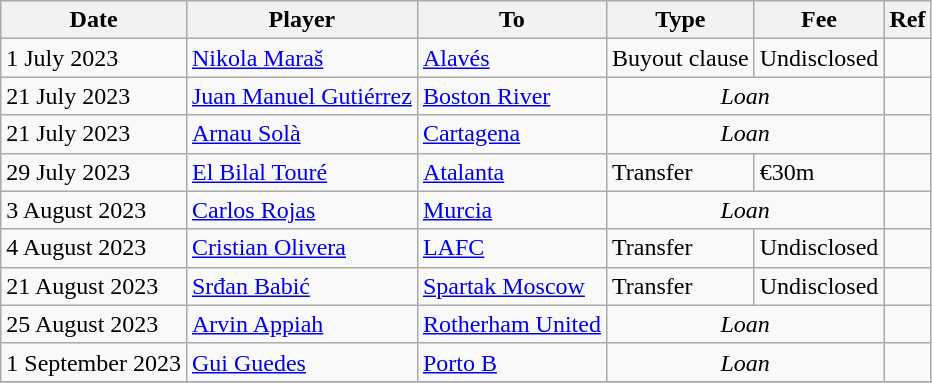<table class="wikitable">
<tr>
<th>Date</th>
<th>Player</th>
<th>To</th>
<th>Type</th>
<th>Fee</th>
<th>Ref</th>
</tr>
<tr>
<td>1 July 2023</td>
<td> <a href='#'>Nikola Maraš</a></td>
<td><a href='#'>Alavés</a></td>
<td>Buyout clause</td>
<td>Undisclosed</td>
<td></td>
</tr>
<tr>
<td>21 July 2023</td>
<td> <a href='#'>Juan Manuel Gutiérrez</a></td>
<td> <a href='#'>Boston River</a></td>
<td colspan=2 align=center><em>Loan</em></td>
<td></td>
</tr>
<tr>
<td>21 July 2023</td>
<td> <a href='#'>Arnau Solà</a></td>
<td><a href='#'>Cartagena</a></td>
<td colspan=2 align=center><em>Loan</em></td>
<td></td>
</tr>
<tr>
<td>29 July 2023</td>
<td> <a href='#'>El Bilal Touré</a></td>
<td> <a href='#'>Atalanta</a></td>
<td>Transfer</td>
<td>€30m</td>
<td></td>
</tr>
<tr>
<td>3 August 2023</td>
<td> <a href='#'>Carlos Rojas</a></td>
<td><a href='#'>Murcia</a></td>
<td colspan=2 align=center><em>Loan</em></td>
<td></td>
</tr>
<tr>
<td>4 August 2023</td>
<td> <a href='#'>Cristian Olivera</a></td>
<td> <a href='#'>LAFC</a></td>
<td>Transfer</td>
<td>Undisclosed</td>
<td></td>
</tr>
<tr>
<td>21 August 2023</td>
<td> <a href='#'>Srđan Babić</a></td>
<td> <a href='#'>Spartak Moscow</a></td>
<td>Transfer</td>
<td>Undisclosed</td>
<td></td>
</tr>
<tr>
<td>25 August 2023</td>
<td> <a href='#'>Arvin Appiah</a></td>
<td> <a href='#'>Rotherham United</a></td>
<td colspan=2 align=center><em>Loan</em></td>
<td></td>
</tr>
<tr>
<td>1 September 2023</td>
<td> <a href='#'>Gui Guedes</a></td>
<td> <a href='#'>Porto B</a></td>
<td colspan=2 align=center><em>Loan</em></td>
<td></td>
</tr>
<tr>
</tr>
</table>
